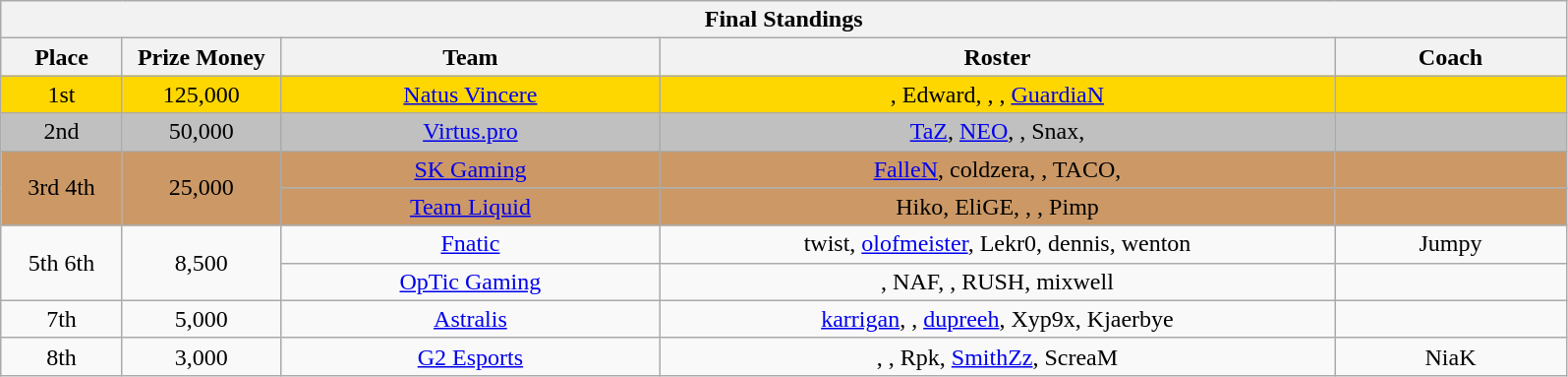<table class="wikitable" style="text-align: center;">
<tr>
<th colspan=5>Final Standings</th>
</tr>
<tr>
<th width="75px">Place</th>
<th width="100">Prize Money</th>
<th width="250">Team</th>
<th width="450px">Roster</th>
<th width="150">Coach</th>
</tr>
<tr>
<td style="text-align:center; background:gold;">1st</td>
<td style="text-align:center; background:gold;">125,000</td>
<td style="text-align:center; background:gold;"><a href='#'>Natus Vincere</a></td>
<td style="text-align:center; background:gold;">,  Edward,  ,  ,  <a href='#'>GuardiaN</a></td>
<td style="text-align:center; background:gold;"></td>
</tr>
<tr>
<td style="text-align:center; background:silver;">2nd</td>
<td style="text-align:center; background:silver;">50,000</td>
<td style="text-align:center; background:silver;"><a href='#'>Virtus.pro</a></td>
<td style="text-align:center; background:silver;"><a href='#'>TaZ</a>,  <a href='#'>NEO</a>,  ,  Snax,  </td>
<td style="text-align:center; background:silver;"></td>
</tr>
<tr>
<td style="text-align:center; background:#c96;" rowspan="2">3rd  4th</td>
<td style="text-align:center; background:#c96;" rowspan="2">25,000</td>
<td style="text-align:center; background:#c96;"><a href='#'>SK Gaming</a></td>
<td style="text-align:center; background:#c96;"><a href='#'>FalleN</a>,  coldzera,  ,  TACO,  </td>
<td style="text-align:center; background:#c96;"></td>
</tr>
<tr>
<td style="text-align:center; background:#c96;"><a href='#'>Team Liquid</a></td>
<td style="text-align:center; background:#c96;">Hiko,  EliGE,  ,  ,  Pimp</td>
<td style="text-align:center; background:#c96;"></td>
</tr>
<tr>
<td rowspan="2">5th  6th</td>
<td rowspan="2">8,500</td>
<td><a href='#'>Fnatic</a></td>
<td>twist,  <a href='#'>olofmeister</a>,  Lekr0,  dennis,  wenton</td>
<td>Jumpy</td>
</tr>
<tr>
<td><a href='#'>OpTic Gaming</a></td>
<td>,  NAF,  ,  RUSH,  mixwell</td>
<td></td>
</tr>
<tr>
<td>7th</td>
<td>5,000</td>
<td><a href='#'>Astralis</a></td>
<td><a href='#'>karrigan</a>,  ,  <a href='#'>dupreeh</a>,  Xyp9x,  Kjaerbye</td>
<td></td>
</tr>
<tr>
<td>8th</td>
<td>3,000</td>
<td><a href='#'>G2 Esports</a></td>
<td>,  ,  Rpk,  <a href='#'>SmithZz</a>,  ScreaM</td>
<td>NiaK</td>
</tr>
</table>
